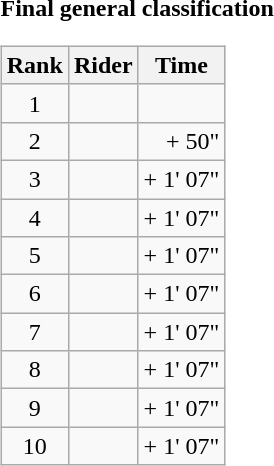<table>
<tr>
<td><strong>Final general classification</strong><br><table class="wikitable">
<tr>
<th scope="col">Rank</th>
<th scope="col">Rider</th>
<th scope="col">Time</th>
</tr>
<tr>
<td style="text-align:center;">1</td>
<td></td>
<td style="text-align:right;"></td>
</tr>
<tr>
<td style="text-align:center;">2</td>
<td></td>
<td style="text-align:right;">+ 50"</td>
</tr>
<tr>
<td style="text-align:center;">3</td>
<td></td>
<td style="text-align:right;">+ 1' 07"</td>
</tr>
<tr>
<td style="text-align:center;">4</td>
<td></td>
<td style="text-align:right;">+ 1' 07"</td>
</tr>
<tr>
<td style="text-align:center;">5</td>
<td></td>
<td style="text-align:right;">+ 1' 07"</td>
</tr>
<tr>
<td style="text-align:center;">6</td>
<td></td>
<td style="text-align:right;">+ 1' 07"</td>
</tr>
<tr>
<td style="text-align:center;">7</td>
<td></td>
<td style="text-align:right;">+ 1' 07"</td>
</tr>
<tr>
<td style="text-align:center;">8</td>
<td></td>
<td style="text-align:right;">+ 1' 07"</td>
</tr>
<tr>
<td style="text-align:center;">9</td>
<td></td>
<td style="text-align:right;">+ 1' 07"</td>
</tr>
<tr>
<td style="text-align:center;">10</td>
<td></td>
<td style="text-align:right;">+ 1' 07"</td>
</tr>
</table>
</td>
</tr>
</table>
